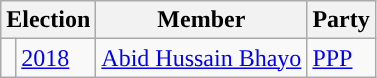<table class="wikitable">
<tr>
<th colspan="2">Election</th>
<th>Member</th>
<th>Party</th>
</tr>
<tr>
<td style="background-color: "></td>
<td><a href='#'>2018</a></td>
<td><a href='#'>Abid Hussain Bhayo</a></td>
<td><a href='#'>PPP</a></td>
</tr>
</table>
